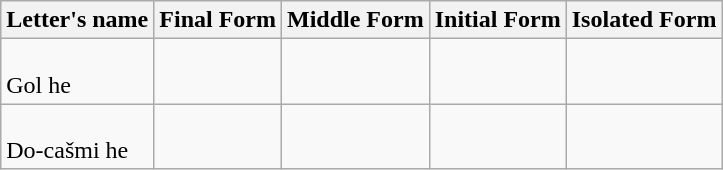<table class="wikitable">
<tr>
<th>Letter's name</th>
<th>Final Form</th>
<th>Middle Form</th>
<th>Initial Form</th>
<th>Isolated Form</th>
</tr>
<tr>
<td><br>Gol he</td>
<td style="font-size: 150%" align=center></td>
<td style="font-size: 150%" align=center></td>
<td style="font-size: 150%" align=center></td>
<td style="font-size: 150%" align=center></td>
</tr>
<tr>
<td><br>Do-cašmi he</td>
<td style="font-size: 150%" align=center></td>
<td style="font-size: 150%" align=center></td>
<td style="font-size: 150%" align=center></td>
<td style="font-size: 150%" align=center></td>
</tr>
</table>
